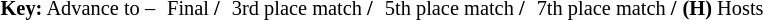<table style="font-size: 85%;">
<tr>
<td height=5></td>
</tr>
<tr>
<td><strong>Key:</strong> Advance to –</td>
<td></td>
<td>Final <strong>/</strong></td>
<td></td>
<td>3rd place match <strong>/</strong></td>
<td></td>
<td>5th place match <strong>/</strong></td>
<td></td>
<td>7th place match <strong>/</strong></td>
<td><strong>(H)</strong> Hosts</td>
</tr>
</table>
